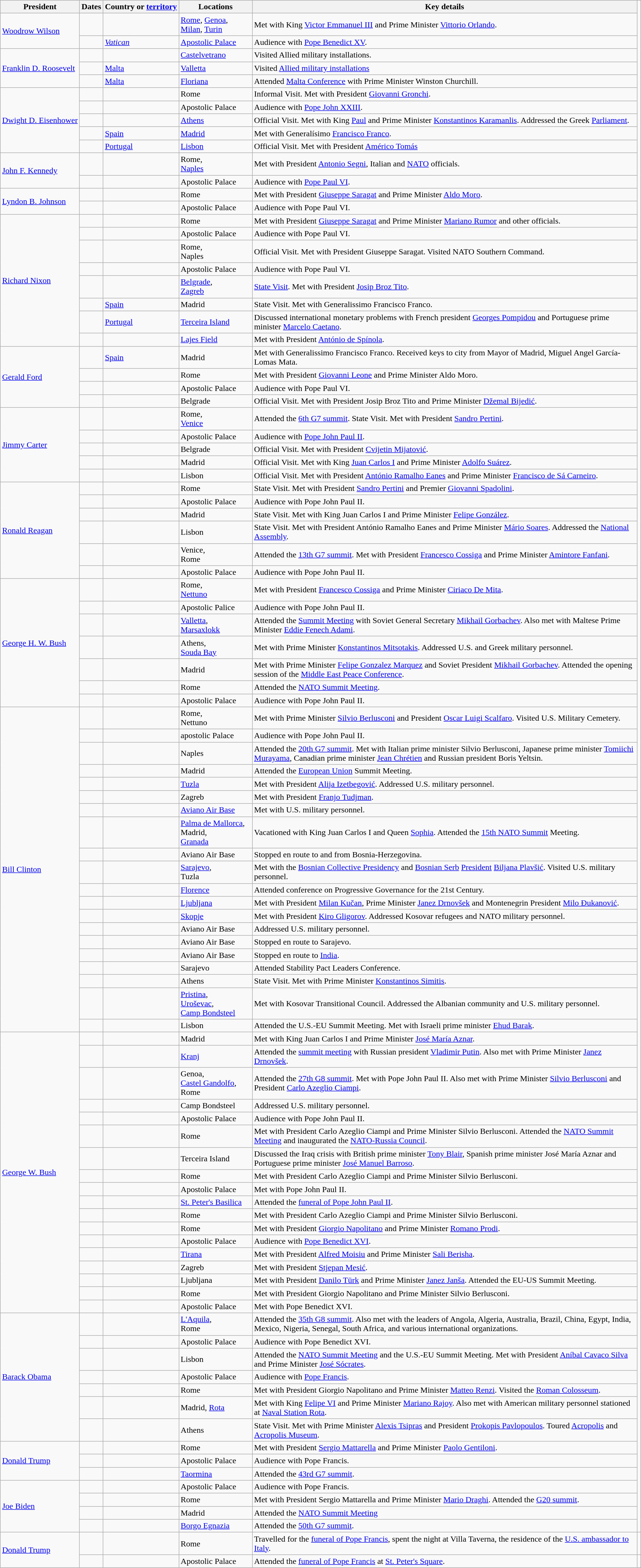<table class="wikitable sortable">
<tr>
<th>President</th>
<th>Dates</th>
<th nowrap>Country or <a href='#'>territory</a></th>
<th>Locations</th>
<th>Key details</th>
</tr>
<tr>
<td rowspan=2><a href='#'>Woodrow Wilson</a></td>
<td></td>
<td></td>
<td><a href='#'>Rome</a>, <a href='#'>Genoa</a>, <a href='#'>Milan</a>, <a href='#'>Turin</a></td>
<td>Met with King <a href='#'>Victor Emmanuel III</a> and Prime Minister <a href='#'>Vittorio Orlando</a>.</td>
</tr>
<tr>
<td></td>
<td> <em><a href='#'>Vatican</a></em></td>
<td><a href='#'>Apostolic Palace</a></td>
<td>Audience with <a href='#'>Pope Benedict XV</a>.</td>
</tr>
<tr>
<td rowspan=3><a href='#'>Franklin D. Roosevelt</a></td>
<td></td>
<td></td>
<td><a href='#'>Castelvetrano</a></td>
<td>Visited Allied military installations.</td>
</tr>
<tr>
<td></td>
<td> <a href='#'>Malta</a></td>
<td><a href='#'>Valletta</a></td>
<td>Visited <a href='#'>Allied military installations</a></td>
</tr>
<tr>
<td></td>
<td> <a href='#'>Malta</a></td>
<td><a href='#'>Floriana</a></td>
<td>Attended <a href='#'>Malta Conference</a> with Prime Minister Winston Churchill.</td>
</tr>
<tr>
<td rowspan=5 nowrap><a href='#'>Dwight D. Eisenhower</a></td>
<td></td>
<td></td>
<td>Rome</td>
<td>Informal Visit. Met with President <a href='#'>Giovanni Gronchi</a>.</td>
</tr>
<tr>
<td></td>
<td></td>
<td>Apostolic Palace</td>
<td>Audience with <a href='#'>Pope John XXIII</a>.</td>
</tr>
<tr>
<td></td>
<td></td>
<td><a href='#'>Athens</a></td>
<td>Official Visit. Met with King <a href='#'>Paul</a> and Prime Minister <a href='#'>Konstantinos Karamanlis</a>. Addressed the Greek <a href='#'>Parliament</a>.</td>
</tr>
<tr>
<td></td>
<td> <a href='#'>Spain</a></td>
<td><a href='#'>Madrid</a></td>
<td>Met with Generalísimo <a href='#'>Francisco Franco</a>.</td>
</tr>
<tr>
<td></td>
<td> <a href='#'>Portugal</a></td>
<td><a href='#'>Lisbon</a></td>
<td>Official Visit. Met with President <a href='#'>Américo Tomás</a></td>
</tr>
<tr>
<td rowspan=2><a href='#'>John F. Kennedy</a></td>
<td></td>
<td></td>
<td>Rome,<br><a href='#'>Naples</a></td>
<td>Met with President <a href='#'>Antonio Segni</a>, Italian and <a href='#'>NATO</a> officials.</td>
</tr>
<tr>
<td></td>
<td></td>
<td>Apostolic Palace</td>
<td>Audience with <a href='#'>Pope Paul VI</a>.</td>
</tr>
<tr>
<td rowspan=2><a href='#'>Lyndon B. Johnson</a></td>
<td></td>
<td></td>
<td>Rome</td>
<td>Met with President <a href='#'>Giuseppe Saragat</a> and Prime Minister <a href='#'>Aldo Moro</a>.</td>
</tr>
<tr>
<td></td>
<td></td>
<td>Apostolic Palace</td>
<td>Audience with Pope Paul VI.</td>
</tr>
<tr>
<td rowspan=8><a href='#'>Richard Nixon</a></td>
<td></td>
<td></td>
<td>Rome</td>
<td>Met with President <a href='#'>Giuseppe Saragat</a> and Prime Minister <a href='#'>Mariano Rumor</a> and other officials.</td>
</tr>
<tr>
<td></td>
<td></td>
<td>Apostolic Palace</td>
<td>Audience with Pope Paul VI.</td>
</tr>
<tr>
<td></td>
<td></td>
<td>Rome,<br>Naples</td>
<td>Official Visit. Met with President Giuseppe Saragat. Visited NATO Southern Command.</td>
</tr>
<tr>
<td></td>
<td></td>
<td>Apostolic Palace</td>
<td>Audience with Pope Paul VI.</td>
</tr>
<tr>
<td nowrap></td>
<td></td>
<td><a href='#'>Belgrade</a>,<br><a href='#'>Zagreb</a></td>
<td><a href='#'>State Visit</a>. Met with President <a href='#'>Josip Broz Tito</a>.</td>
</tr>
<tr>
<td></td>
<td> <a href='#'>Spain</a></td>
<td>Madrid</td>
<td>State Visit. Met with Generalissimo Francisco Franco.</td>
</tr>
<tr>
<td></td>
<td> <a href='#'>Portugal</a></td>
<td><a href='#'>Terceira Island</a></td>
<td>Discussed international monetary problems with French president <a href='#'>Georges Pompidou</a> and Portuguese prime minister <a href='#'>Marcelo Caetano</a>.</td>
</tr>
<tr>
<td></td>
<td></td>
<td><a href='#'>Lajes Field</a></td>
<td>Met with President <a href='#'>António de Spínola</a>.</td>
</tr>
<tr>
<td rowspan=4><a href='#'>Gerald Ford</a></td>
<td></td>
<td> <a href='#'>Spain</a></td>
<td>Madrid</td>
<td>Met with Generalissimo Francisco Franco. Received keys to city from Mayor of Madrid, Miguel Angel García-Lomas Mata.</td>
</tr>
<tr>
<td></td>
<td></td>
<td>Rome</td>
<td>Met with President <a href='#'>Giovanni Leone</a> and Prime Minister Aldo Moro.</td>
</tr>
<tr>
<td></td>
<td></td>
<td>Apostolic Palace</td>
<td>Audience with Pope Paul VI.</td>
</tr>
<tr>
<td></td>
<td></td>
<td>Belgrade</td>
<td>Official Visit. Met with President Josip Broz Tito and Prime Minister <a href='#'>Džemal Bijedić</a>.</td>
</tr>
<tr>
<td rowspan=5><a href='#'>Jimmy Carter</a></td>
<td></td>
<td></td>
<td>Rome,<br><a href='#'>Venice</a></td>
<td>Attended the <a href='#'>6th G7 summit</a>. State Visit. Met with President <a href='#'>Sandro Pertini</a>.</td>
</tr>
<tr>
<td></td>
<td></td>
<td>Apostolic Palace</td>
<td>Audience with <a href='#'>Pope John Paul II</a>.</td>
</tr>
<tr>
<td></td>
<td></td>
<td>Belgrade</td>
<td>Official Visit. Met with President <a href='#'>Cvijetin Mijatović</a>.</td>
</tr>
<tr>
<td></td>
<td></td>
<td>Madrid</td>
<td>Official Visit. Met with King <a href='#'>Juan Carlos I</a> and Prime Minister <a href='#'>Adolfo Suárez</a>.</td>
</tr>
<tr>
<td></td>
<td></td>
<td>Lisbon</td>
<td>Official Visit. Met with President <a href='#'>António Ramalho Eanes</a> and Prime Minister <a href='#'>Francisco de Sá Carneiro</a>.</td>
</tr>
<tr>
<td rowspan=6><a href='#'>Ronald Reagan</a></td>
<td></td>
<td></td>
<td>Rome</td>
<td>State Visit. Met with President <a href='#'>Sandro Pertini</a> and Premier <a href='#'>Giovanni Spadolini</a>.</td>
</tr>
<tr>
<td></td>
<td></td>
<td>Apostolic Palace</td>
<td>Audience with Pope John Paul II.</td>
</tr>
<tr>
<td></td>
<td></td>
<td>Madrid</td>
<td>State Visit. Met with King Juan Carlos I and Prime Minister <a href='#'>Felipe González</a>.</td>
</tr>
<tr>
<td></td>
<td></td>
<td>Lisbon</td>
<td>State Visit. Met with President António Ramalho Eanes and Prime Minister <a href='#'>Mário Soares</a>. Addressed the <a href='#'>National Assembly</a>.</td>
</tr>
<tr>
<td></td>
<td></td>
<td>Venice,<br>Rome</td>
<td>Attended the <a href='#'>13th G7 summit</a>. Met with President <a href='#'>Francesco Cossiga</a> and Prime Minister <a href='#'>Amintore Fanfani</a>.</td>
</tr>
<tr>
<td></td>
<td></td>
<td>Apostolic Palace</td>
<td>Audience with Pope John Paul II.</td>
</tr>
<tr>
<td rowspan=7><a href='#'>George H. W. Bush</a></td>
<td></td>
<td></td>
<td>Rome,<br><a href='#'>Nettuno</a></td>
<td>Met with President <a href='#'>Francesco Cossiga</a> and Prime Minister <a href='#'>Ciriaco De Mita</a>.</td>
</tr>
<tr>
<td></td>
<td></td>
<td>Apostolic Palice</td>
<td>Audience with Pope John Paul II.</td>
</tr>
<tr>
<td></td>
<td></td>
<td><a href='#'>Valletta</a>,<br><a href='#'>Marsaxlokk</a></td>
<td>Attended the <a href='#'>Summit Meeting</a> with Soviet General Secretary <a href='#'>Mikhail Gorbachev</a>. Also met with Maltese Prime Minister <a href='#'>Eddie Fenech Adami</a>.</td>
</tr>
<tr>
<td></td>
<td></td>
<td>Athens,<br><a href='#'>Souda Bay</a></td>
<td>Met with Prime Minister <a href='#'>Konstantinos Mitsotakis</a>. Addressed U.S. and Greek military personnel.</td>
</tr>
<tr>
<td></td>
<td></td>
<td>Madrid</td>
<td>Met with Prime Minister <a href='#'>Felipe Gonzalez Marquez</a> and Soviet President <a href='#'>Mikhail Gorbachev</a>. Attended the opening session of the <a href='#'>Middle East Peace Conference</a>.</td>
</tr>
<tr>
<td></td>
<td></td>
<td>Rome</td>
<td>Attended the <a href='#'>NATO Summit Meeting</a>.</td>
</tr>
<tr>
<td></td>
<td></td>
<td>Apostolic Palace</td>
<td>Audience with Pope John Paul II.</td>
</tr>
<tr>
<td rowspan=20><a href='#'>Bill Clinton</a></td>
<td></td>
<td></td>
<td>Rome,<br>Nettuno</td>
<td>Met with Prime Minister <a href='#'>Silvio Berlusconi</a> and President <a href='#'>Oscar Luigi Scalfaro</a>. Visited U.S. Military Cemetery.</td>
</tr>
<tr>
<td></td>
<td></td>
<td>apostolic Palace</td>
<td>Audience with Pope John Paul II.</td>
</tr>
<tr>
<td></td>
<td></td>
<td>Naples</td>
<td>Attended the <a href='#'>20th G7 summit</a>. Met with Italian prime minister Silvio Berlusconi, Japanese prime minister <a href='#'>Tomiichi Murayama</a>, Canadian prime minister <a href='#'>Jean Chrétien</a> and Russian president Boris Yeltsin.</td>
</tr>
<tr>
<td></td>
<td></td>
<td>Madrid</td>
<td>Attended the <a href='#'>European Union</a> Summit Meeting.</td>
</tr>
<tr>
<td></td>
<td></td>
<td><a href='#'>Tuzla</a></td>
<td>Met with President <a href='#'>Alija Izetbegović</a>. Addressed U.S. military personnel.</td>
</tr>
<tr>
<td></td>
<td></td>
<td>Zagreb</td>
<td>Met with President <a href='#'>Franjo Tudjman</a>.</td>
</tr>
<tr>
<td></td>
<td></td>
<td><a href='#'>Aviano Air Base</a></td>
<td>Met with U.S. military personnel.</td>
</tr>
<tr>
<td></td>
<td></td>
<td><a href='#'>Palma de Mallorca</a>,<br>Madrid,<br><a href='#'>Granada</a></td>
<td>Vacationed with King Juan Carlos I and Queen <a href='#'>Sophia</a>. Attended the <a href='#'>15th NATO Summit</a> Meeting.</td>
</tr>
<tr>
<td></td>
<td></td>
<td>Aviano Air Base</td>
<td>Stopped en route to and from Bosnia-Herzegovina.</td>
</tr>
<tr>
<td></td>
<td></td>
<td><a href='#'>Sarajevo</a>,<br>Tuzla</td>
<td>Met with the <a href='#'>Bosnian Collective Presidency</a> and <a href='#'>Bosnian Serb</a> <a href='#'>President</a> <a href='#'>Biljana Plavšić</a>. Visited U.S. military personnel.</td>
</tr>
<tr>
<td></td>
<td></td>
<td><a href='#'>Florence</a></td>
<td>Attended conference on Progressive Governance for the 21st Century.</td>
</tr>
<tr>
<td></td>
<td></td>
<td><a href='#'>Ljubljana</a></td>
<td>Met with President <a href='#'>Milan Kučan</a>, Prime Minister <a href='#'>Janez Drnovšek</a> and Montenegrin President <a href='#'>Milo Đukanović</a>.</td>
</tr>
<tr>
<td></td>
<td></td>
<td><a href='#'>Skopje</a></td>
<td>Met with President <a href='#'>Kiro Gligorov</a>. Addressed Kosovar refugees and NATO military personnel.</td>
</tr>
<tr>
<td></td>
<td></td>
<td>Aviano Air Base</td>
<td>Addressed U.S. military personnel.</td>
</tr>
<tr>
<td></td>
<td></td>
<td>Aviano Air Base</td>
<td>Stopped en route to Sarajevo.</td>
</tr>
<tr>
<td></td>
<td></td>
<td>Aviano Air Base</td>
<td>Stopped en route to <a href='#'>India</a>.</td>
</tr>
<tr>
<td></td>
<td></td>
<td>Sarajevo</td>
<td>Attended Stability Pact Leaders Conference.</td>
</tr>
<tr>
<td></td>
<td></td>
<td>Athens</td>
<td>State Visit. Met with Prime Minister <a href='#'>Konstantinos Simitis</a>.</td>
</tr>
<tr>
<td></td>
<td></td>
<td><a href='#'>Pristina</a>,<br><a href='#'>Uroševac</a>,<br><a href='#'>Camp Bondsteel</a></td>
<td>Met with Kosovar Transitional Council. Addressed the Albanian community and U.S. military personnel.</td>
</tr>
<tr>
<td></td>
<td></td>
<td>Lisbon</td>
<td>Attended the U.S.-EU Summit Meeting. Met with Israeli prime minister <a href='#'>Ehud Barak</a>.</td>
</tr>
<tr>
<td rowspan=18><a href='#'>George W. Bush</a></td>
<td></td>
<td></td>
<td>Madrid</td>
<td>Met with King Juan Carlos I and Prime Minister <a href='#'>José María Aznar</a>.</td>
</tr>
<tr>
<td></td>
<td></td>
<td><a href='#'>Kranj</a></td>
<td>Attended the <a href='#'>summit meeting</a> with Russian president <a href='#'>Vladimir Putin</a>. Also met with Prime Minister <a href='#'>Janez Drnovšek</a>.</td>
</tr>
<tr>
<td></td>
<td></td>
<td>Genoa,<br><a href='#'>Castel Gandolfo</a>,<br>Rome</td>
<td>Attended the <a href='#'>27th G8 summit</a>.  Met with Pope John Paul II. Also met with Prime Minister <a href='#'>Silvio Berlusconi</a> and President <a href='#'>Carlo Azeglio Ciampi</a>.</td>
</tr>
<tr>
<td></td>
<td></td>
<td>Camp Bondsteel</td>
<td>Addressed U.S. military personnel.</td>
</tr>
<tr>
<td></td>
<td></td>
<td>Apostolic Palace</td>
<td>Audience with Pope John Paul II.</td>
</tr>
<tr>
<td></td>
<td></td>
<td>Rome</td>
<td>Met with President Carlo Azeglio Ciampi and Prime Minister Silvio Berlusconi. Attended the <a href='#'>NATO Summit Meeting</a> and inaugurated the <a href='#'>NATO-Russia Council</a>.</td>
</tr>
<tr>
<td></td>
<td></td>
<td>Terceira Island</td>
<td>Discussed the Iraq crisis with British prime minister <a href='#'>Tony Blair</a>, Spanish prime minister José María Aznar and Portuguese prime minister <a href='#'>José Manuel Barroso</a>.</td>
</tr>
<tr>
<td></td>
<td></td>
<td>Rome</td>
<td>Met with President Carlo Azeglio Ciampi and Prime Minister Silvio Berlusconi.</td>
</tr>
<tr>
<td></td>
<td></td>
<td>Apostolic Palace</td>
<td>Met with Pope John Paul II.</td>
</tr>
<tr>
<td></td>
<td></td>
<td><a href='#'>St. Peter's Basilica</a></td>
<td>Attended the <a href='#'>funeral of Pope John Paul II</a>.</td>
</tr>
<tr>
<td></td>
<td></td>
<td>Rome</td>
<td>Met with President Carlo Azeglio Ciampi and Prime Minister Silvio Berlusconi.</td>
</tr>
<tr>
<td></td>
<td></td>
<td>Rome</td>
<td>Met with President <a href='#'>Giorgio Napolitano</a> and Prime Minister <a href='#'>Romano Prodi</a>.</td>
</tr>
<tr>
<td></td>
<td></td>
<td>Apostolic Palace</td>
<td>Audience with <a href='#'>Pope Benedict XVI</a>.</td>
</tr>
<tr>
<td></td>
<td></td>
<td><a href='#'>Tirana</a></td>
<td>Met with President <a href='#'>Alfred Moisiu</a> and Prime Minister <a href='#'>Sali Berisha</a>.</td>
</tr>
<tr>
<td></td>
<td></td>
<td>Zagreb</td>
<td>Met with President <a href='#'>Stjepan Mesić</a>.</td>
</tr>
<tr>
<td></td>
<td></td>
<td>Ljubljana</td>
<td>Met with President <a href='#'>Danilo Türk</a> and Prime Minister <a href='#'>Janez Janša</a>. Attended the EU-US Summit Meeting.</td>
</tr>
<tr>
<td></td>
<td></td>
<td>Rome</td>
<td>Met with President Giorgio Napolitano and Prime Minister Silvio Berlusconi.</td>
</tr>
<tr>
<td></td>
<td></td>
<td>Apostolic Palace</td>
<td>Met with Pope Benedict XVI.</td>
</tr>
<tr>
<td rowspan=7><a href='#'>Barack Obama</a></td>
<td></td>
<td></td>
<td><a href='#'>L'Aquila</a>,<br>Rome</td>
<td>Attended the <a href='#'>35th G8 summit</a>. Also met with the leaders of Angola, Algeria, Australia, Brazil, China, Egypt, India, Mexico, Nigeria, Senegal, South Africa, and various international organizations.</td>
</tr>
<tr>
<td></td>
<td></td>
<td>Apostolic Palace</td>
<td>Audience with Pope Benedict XVI.</td>
</tr>
<tr>
<td></td>
<td></td>
<td>Lisbon</td>
<td>Attended the <a href='#'>NATO Summit Meeting</a> and the U.S.-EU Summit Meeting. Met with President <a href='#'>Aníbal Cavaco Silva</a> and Prime Minister <a href='#'>José Sócrates</a>.</td>
</tr>
<tr>
<td></td>
<td></td>
<td>Apostolic Palace</td>
<td>Audience with <a href='#'>Pope Francis</a>.</td>
</tr>
<tr>
<td></td>
<td></td>
<td>Rome</td>
<td>Met with President Giorgio Napolitano and Prime Minister <a href='#'>Matteo Renzi</a>. Visited the <a href='#'>Roman Colosseum</a>.</td>
</tr>
<tr>
<td></td>
<td></td>
<td>Madrid, <a href='#'>Rota</a></td>
<td>Met with King <a href='#'>Felipe VI</a> and Prime Minister <a href='#'>Mariano Rajoy</a>. Also met with American military personnel stationed at <a href='#'>Naval Station Rota</a>.</td>
</tr>
<tr>
<td></td>
<td></td>
<td>Athens</td>
<td>State Visit. Met with Prime Minister <a href='#'>Alexis Tsipras</a> and President <a href='#'>Prokopis Pavlopoulos</a>. Toured <a href='#'>Acropolis</a> and <a href='#'>Acropolis Museum</a>.</td>
</tr>
<tr>
<td rowspan=3><a href='#'>Donald Trump</a></td>
<td></td>
<td></td>
<td>Rome</td>
<td>Met with President <a href='#'>Sergio Mattarella</a> and Prime Minister <a href='#'>Paolo Gentiloni</a>.</td>
</tr>
<tr>
<td></td>
<td></td>
<td>Apostolic Palace</td>
<td>Audience with Pope Francis.</td>
</tr>
<tr>
<td></td>
<td></td>
<td><a href='#'>Taormina</a></td>
<td>Attended the <a href='#'>43rd G7 summit</a>.</td>
</tr>
<tr>
<td rowspan=4><a href='#'>Joe Biden</a></td>
<td></td>
<td></td>
<td>Apostolic Palace</td>
<td>Audience with Pope Francis.</td>
</tr>
<tr>
<td></td>
<td></td>
<td>Rome</td>
<td>Met with President Sergio Mattarella and Prime Minister <a href='#'>Mario Draghi</a>. Attended the <a href='#'>G20 summit</a>.</td>
</tr>
<tr>
<td></td>
<td></td>
<td>Madrid</td>
<td>Attended the <a href='#'>NATO Summit Meeting</a></td>
</tr>
<tr>
<td></td>
<td></td>
<td><a href='#'>Borgo Egnazia</a></td>
<td>Attended the <a href='#'>50th G7 summit</a>.</td>
</tr>
<tr>
<td rowspan=2><a href='#'>Donald Trump</a></td>
<td></td>
<td></td>
<td>Rome</td>
<td>Travelled for the <a href='#'>funeral of Pope Francis</a>, spent the night at Villa Taverna, the residence of the <a href='#'>U.S. ambassador to Italy</a>.</td>
<td></td>
</tr>
<tr>
<td></td>
<td></td>
<td>Apostolic Palace</td>
<td>Attended the <a href='#'>funeral of Pope Francis</a> at <a href='#'>St. Peter's Square</a>.</td>
</tr>
</table>
